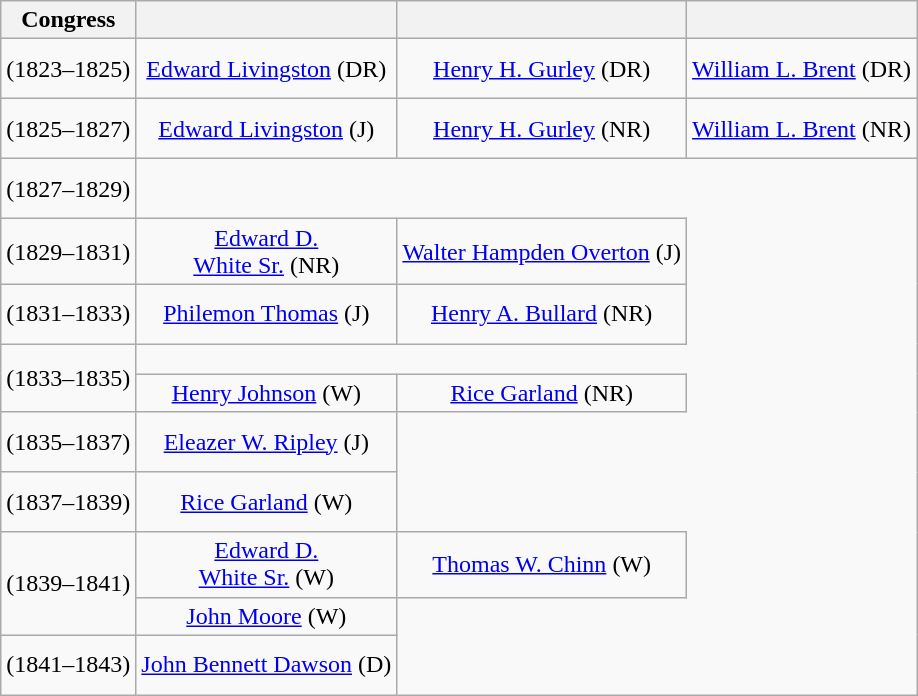<table class=wikitable style="text-align:center">
<tr>
<th>Congress</th>
<th></th>
<th></th>
<th></th>
</tr>
<tr style="height:2.5em">
<td><strong></strong> (1823–1825)</td>
<td><a href='#'>Edward Livingston</a> (DR)</td>
<td><a href='#'>Henry H. Gurley</a> (DR)</td>
<td><a href='#'>William L. Brent</a> (DR)</td>
</tr>
<tr style="height:2.5em">
<td><strong></strong> (1825–1827)</td>
<td><a href='#'>Edward Livingston</a> (J)</td>
<td><a href='#'>Henry H. Gurley</a> (NR)</td>
<td><a href='#'>William L. Brent</a> (NR)</td>
</tr>
<tr style="height:2.5em">
<td><strong></strong> (1827–1829)</td>
</tr>
<tr style="height:2.5em">
<td><strong></strong> (1829–1831)</td>
<td><a href='#'>Edward D.<br>White Sr.</a> (NR)</td>
<td><a href='#'>Walter Hampden Overton</a> (J)</td>
</tr>
<tr style="height:2.5em">
<td><strong></strong> (1831–1833)</td>
<td><a href='#'>Philemon Thomas</a> (J)</td>
<td><a href='#'>Henry A. Bullard</a> (NR)</td>
</tr>
<tr style="height:1.25em">
<td rowspan=2><strong></strong> (1833–1835)</td>
</tr>
<tr style="height:1.25em">
<td><a href='#'>Henry Johnson</a> (W)</td>
<td><a href='#'>Rice Garland</a> (NR)</td>
</tr>
<tr style="height:2.5em">
<td><strong></strong> (1835–1837)</td>
<td><a href='#'>Eleazer W. Ripley</a> (J)</td>
</tr>
<tr style="height:2.5em">
<td><strong></strong> (1837–1839)</td>
<td><a href='#'>Rice Garland</a> (W)</td>
</tr>
<tr style="height:1.25em">
<td rowspan=2><strong></strong> (1839–1841)</td>
<td><a href='#'>Edward D.<br>White Sr.</a> (W)</td>
<td><a href='#'>Thomas W. Chinn</a> (W)</td>
</tr>
<tr style="height:1.25em">
<td><a href='#'>John Moore</a> (W)</td>
</tr>
<tr style="height:2.5em">
<td><strong></strong> (1841–1843)</td>
<td><a href='#'>John Bennett Dawson</a> (D)</td>
</tr>
</table>
